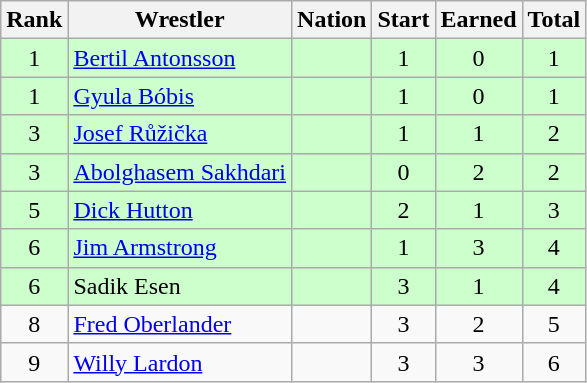<table class="wikitable sortable" style="text-align:center;">
<tr>
<th>Rank</th>
<th>Wrestler</th>
<th>Nation</th>
<th>Start</th>
<th>Earned</th>
<th>Total</th>
</tr>
<tr style="background:#cfc;">
<td>1</td>
<td align=left><a href='#'>Bertil Antonsson</a></td>
<td align=left></td>
<td>1</td>
<td>0</td>
<td>1</td>
</tr>
<tr style="background:#cfc;">
<td>1</td>
<td align=left><a href='#'>Gyula Bóbis</a></td>
<td align=left></td>
<td>1</td>
<td>0</td>
<td>1</td>
</tr>
<tr style="background:#cfc;">
<td>3</td>
<td align=left><a href='#'>Josef Růžička</a></td>
<td align=left></td>
<td>1</td>
<td>1</td>
<td>2</td>
</tr>
<tr style="background:#cfc;">
<td>3</td>
<td align=left><a href='#'>Abolghasem Sakhdari</a></td>
<td align=left></td>
<td>0</td>
<td>2</td>
<td>2</td>
</tr>
<tr style="background:#cfc;">
<td>5</td>
<td align=left><a href='#'>Dick Hutton</a></td>
<td align=left></td>
<td>2</td>
<td>1</td>
<td>3</td>
</tr>
<tr style="background:#cfc;">
<td>6</td>
<td align=left><a href='#'>Jim Armstrong</a></td>
<td align=left></td>
<td>1</td>
<td>3</td>
<td>4</td>
</tr>
<tr style="background:#cfc;">
<td>6</td>
<td align=left>Sadik Esen</td>
<td align=left></td>
<td>3</td>
<td>1</td>
<td>4</td>
</tr>
<tr>
<td>8</td>
<td align=left><a href='#'>Fred Oberlander</a></td>
<td align=left></td>
<td>3</td>
<td>2</td>
<td>5</td>
</tr>
<tr>
<td>9</td>
<td align=left><a href='#'>Willy Lardon</a></td>
<td align=left></td>
<td>3</td>
<td>3</td>
<td>6</td>
</tr>
</table>
